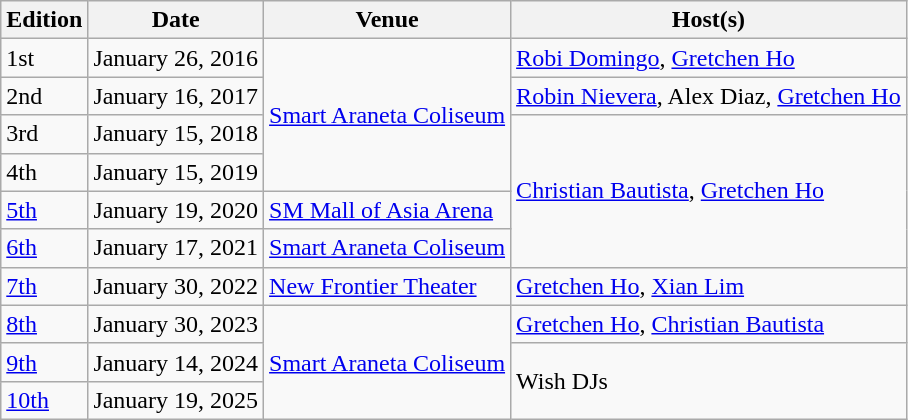<table class="wikitable">
<tr>
<th>Edition</th>
<th>Date</th>
<th>Venue</th>
<th>Host(s)</th>
</tr>
<tr>
<td>1st</td>
<td>January 26, 2016</td>
<td rowspan="4"><a href='#'>Smart Araneta Coliseum</a></td>
<td><a href='#'>Robi Domingo</a>, <a href='#'>Gretchen Ho</a></td>
</tr>
<tr>
<td>2nd</td>
<td>January 16, 2017</td>
<td><a href='#'>Robin Nievera</a>, Alex Diaz, <a href='#'>Gretchen Ho</a></td>
</tr>
<tr>
<td>3rd</td>
<td>January 15, 2018</td>
<td rowspan="4"><a href='#'>Christian Bautista</a>, <a href='#'>Gretchen Ho</a></td>
</tr>
<tr>
<td>4th</td>
<td>January 15, 2019</td>
</tr>
<tr>
<td><a href='#'>5th</a></td>
<td>January 19, 2020</td>
<td><a href='#'>SM Mall of Asia Arena</a></td>
</tr>
<tr>
<td><a href='#'>6th</a></td>
<td>January 17, 2021</td>
<td><a href='#'>Smart Araneta Coliseum</a></td>
</tr>
<tr>
<td><a href='#'>7th</a></td>
<td>January 30, 2022</td>
<td><a href='#'>New Frontier Theater</a></td>
<td><a href='#'>Gretchen Ho</a>, <a href='#'>Xian Lim</a></td>
</tr>
<tr>
<td><a href='#'>8th</a></td>
<td>January 30, 2023</td>
<td rowspan="3"><a href='#'>Smart Araneta Coliseum</a></td>
<td><a href='#'>Gretchen Ho</a>, <a href='#'>Christian Bautista</a></td>
</tr>
<tr>
<td><a href='#'>9th</a></td>
<td>January 14, 2024</td>
<td rowspan="2">Wish DJs</td>
</tr>
<tr>
<td><a href='#'>10th</a></td>
<td>January 19, 2025</td>
</tr>
</table>
